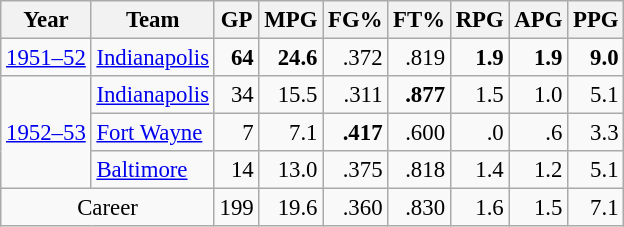<table class="wikitable sortable" style="font-size:95%; text-align:right;">
<tr>
<th>Year</th>
<th>Team</th>
<th>GP</th>
<th>MPG</th>
<th>FG%</th>
<th>FT%</th>
<th>RPG</th>
<th>APG</th>
<th>PPG</th>
</tr>
<tr>
<td style="text-align:left;"><a href='#'>1951–52</a></td>
<td style="text-align:left;"><a href='#'>Indianapolis</a></td>
<td><strong>64</strong></td>
<td><strong>24.6</strong></td>
<td>.372</td>
<td>.819</td>
<td><strong>1.9</strong></td>
<td><strong>1.9</strong></td>
<td><strong>9.0</strong></td>
</tr>
<tr>
<td rowspan=3;style="text-align:left;><a href='#'>1952–53</a></td>
<td style="text-align:left;"><a href='#'>Indianapolis</a></td>
<td>34</td>
<td>15.5</td>
<td>.311</td>
<td><strong>.877</strong></td>
<td>1.5</td>
<td>1.0</td>
<td>5.1</td>
</tr>
<tr>
<td style="text-align:left;"><a href='#'>Fort Wayne</a></td>
<td>7</td>
<td>7.1</td>
<td><strong>.417</strong></td>
<td>.600</td>
<td>.0</td>
<td>.6</td>
<td>3.3</td>
</tr>
<tr>
<td style="text-align:left;"><a href='#'>Baltimore</a></td>
<td>14</td>
<td>13.0</td>
<td>.375</td>
<td>.818</td>
<td>1.4</td>
<td>1.2</td>
<td>5.1</td>
</tr>
<tr>
<td colspan="2" style="text-align:center;">Career</td>
<td>199</td>
<td>19.6</td>
<td>.360</td>
<td>.830</td>
<td>1.6</td>
<td>1.5</td>
<td>7.1</td>
</tr>
</table>
